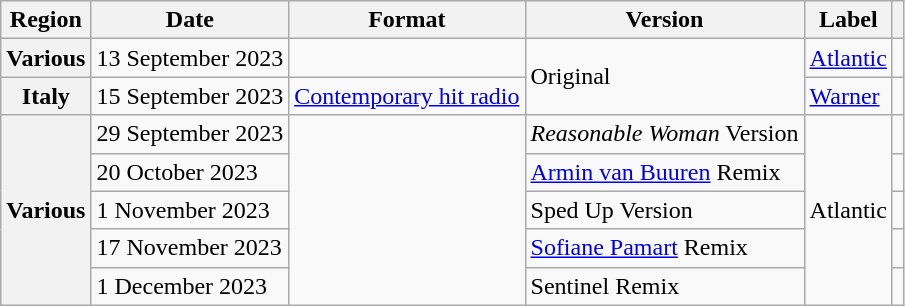<table class="wikitable plainrowheaders">
<tr>
<th>Region</th>
<th>Date</th>
<th>Format</th>
<th>Version</th>
<th>Label</th>
<th></th>
</tr>
<tr>
<th scope="row">Various</th>
<td>13 September 2023</td>
<td></td>
<td rowspan="2">Original</td>
<td><a href='#'>Atlantic</a></td>
<td style="text-align:center;"></td>
</tr>
<tr>
<th scope="row">Italy</th>
<td>15 September 2023</td>
<td><a href='#'>Contemporary hit radio</a></td>
<td><a href='#'>Warner</a></td>
<td style="text-align:center;"></td>
</tr>
<tr>
<th scope="row" rowspan="5">Various</th>
<td>29 September 2023</td>
<td rowspan="5"></td>
<td><em>Reasonable Woman</em> Version</td>
<td rowspan="5">Atlantic</td>
<td style="text-align:center;"></td>
</tr>
<tr>
<td>20 October 2023</td>
<td><a href='#'>Armin van Buuren</a> Remix</td>
<td style="text-align:center;"></td>
</tr>
<tr>
<td>1 November 2023</td>
<td>Sped Up Version</td>
<td style="text-align:center;"></td>
</tr>
<tr>
<td>17 November 2023</td>
<td><a href='#'>Sofiane Pamart</a> Remix</td>
<td style="text-align:center;"></td>
</tr>
<tr>
<td>1 December 2023</td>
<td>Sentinel Remix</td>
<td style="text-align:center;"></td>
</tr>
</table>
